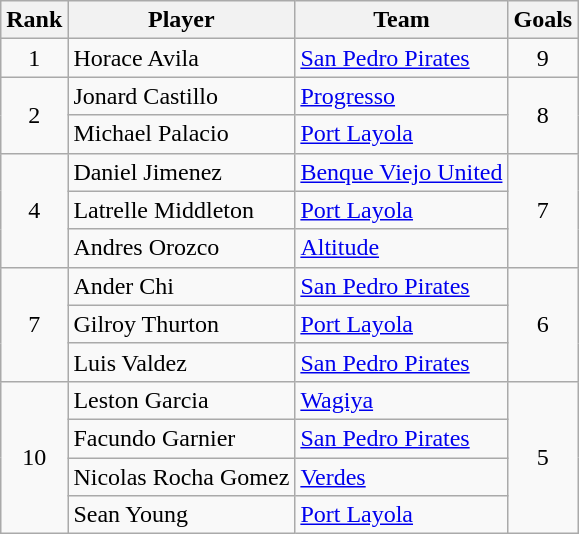<table class="wikitable" style="text-align:center">
<tr>
<th>Rank</th>
<th>Player</th>
<th>Team</th>
<th>Goals</th>
</tr>
<tr>
<td rowspan=1>1</td>
<td align="left"> Horace Avila</td>
<td align="left"><a href='#'>San Pedro Pirates</a></td>
<td rowspan=1>9</td>
</tr>
<tr>
<td rowspan=2>2</td>
<td align="left"> Jonard Castillo</td>
<td align="left"><a href='#'>Progresso</a></td>
<td rowspan=2>8</td>
</tr>
<tr>
<td align="left"> Michael Palacio</td>
<td align="left"><a href='#'>Port Layola</a></td>
</tr>
<tr>
<td rowspan=3>4</td>
<td align="left"> Daniel Jimenez</td>
<td align="left"><a href='#'>Benque Viejo United</a></td>
<td rowspan=3>7</td>
</tr>
<tr>
<td align="left"> Latrelle Middleton</td>
<td align="left"><a href='#'>Port Layola</a></td>
</tr>
<tr>
<td align="left"> Andres Orozco</td>
<td align="left"><a href='#'>Altitude</a></td>
</tr>
<tr>
<td rowspan=3>7</td>
<td align="left"> Ander Chi</td>
<td align="left"><a href='#'>San Pedro Pirates</a></td>
<td rowspan=3>6</td>
</tr>
<tr>
<td align="left"> Gilroy Thurton</td>
<td align="left"><a href='#'>Port Layola</a></td>
</tr>
<tr>
<td align="left"> Luis Valdez</td>
<td align="left"><a href='#'>San Pedro Pirates</a></td>
</tr>
<tr>
<td rowspan=4>10</td>
<td align="left"> Leston Garcia</td>
<td align="left"><a href='#'>Wagiya</a></td>
<td rowspan=4>5</td>
</tr>
<tr>
<td align="left"> Facundo Garnier</td>
<td align="left"><a href='#'>San Pedro Pirates</a></td>
</tr>
<tr>
<td align="left"> Nicolas Rocha Gomez</td>
<td align="left"><a href='#'>Verdes</a></td>
</tr>
<tr>
<td align="left"> Sean Young</td>
<td align="left"><a href='#'>Port Layola</a></td>
</tr>
</table>
